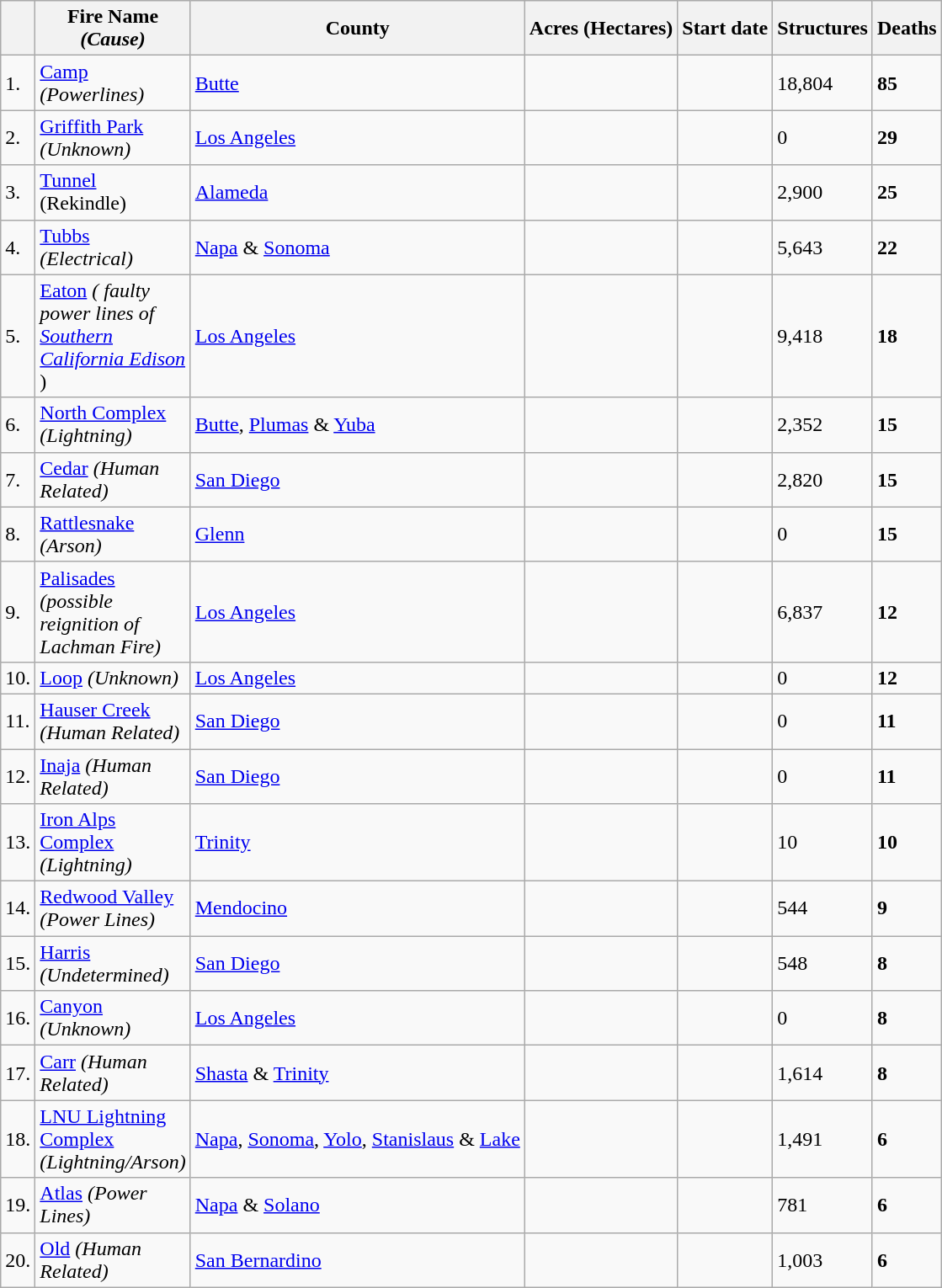<table class="wikitable sortable col1center col7right col8right">
<tr>
<th></th>
<th width="100">Fire Name <em>(Cause)</em></th>
<th>County</th>
<th>Acres (Hectares)</th>
<th>Start date</th>
<th data-sort-type=number>Structures</th>
<th data-sort-type=number>Deaths</th>
</tr>
<tr>
<td>1.</td>
<td><a href='#'>Camp</a> <em>(Powerlines)</em></td>
<td><a href='#'>Butte</a></td>
<td></td>
<td></td>
<td>18,804</td>
<td><strong>85</strong></td>
</tr>
<tr>
<td>2.</td>
<td><a href='#'>Griffith Park</a> <em>(Unknown)</em></td>
<td><a href='#'>Los Angeles</a></td>
<td></td>
<td></td>
<td>0</td>
<td><strong>29</strong></td>
</tr>
<tr>
<td>3.</td>
<td><a href='#'>Tunnel</a> (Rekindle)</td>
<td><a href='#'>Alameda</a></td>
<td></td>
<td></td>
<td>2,900</td>
<td><strong>25</strong></td>
</tr>
<tr>
<td>4.</td>
<td><a href='#'>Tubbs</a> <em>(Electrical)</em></td>
<td><a href='#'>Napa</a> & <a href='#'>Sonoma</a></td>
<td></td>
<td></td>
<td>5,643</td>
<td><strong>22</strong></td>
</tr>
<tr>
<td>5.</td>
<td><a href='#'>Eaton</a> <em>( faulty power lines of <a href='#'>Southern California Edison</a></em><br>)</td>
<td><a href='#'>Los Angeles</a></td>
<td></td>
<td></td>
<td>9,418</td>
<td><strong>18</strong></td>
</tr>
<tr>
<td>6.</td>
<td><a href='#'>North Complex</a> <em>(Lightning)</em></td>
<td><a href='#'>Butte</a>, <a href='#'>Plumas</a> & <a href='#'>Yuba</a></td>
<td></td>
<td></td>
<td>2,352</td>
<td><strong>15</strong></td>
</tr>
<tr>
<td>7.</td>
<td><a href='#'>Cedar</a> <em>(Human Related)</em></td>
<td><a href='#'>San Diego</a></td>
<td></td>
<td></td>
<td>2,820</td>
<td><strong>15</strong></td>
</tr>
<tr>
<td>8.</td>
<td><a href='#'>Rattlesnake</a> <em>(Arson)</em></td>
<td><a href='#'>Glenn</a></td>
<td></td>
<td></td>
<td>0</td>
<td><strong>15</strong></td>
</tr>
<tr>
<td>9.</td>
<td><a href='#'>Palisades</a> <em>(possible reignition of Lachman Fire)</em></td>
<td><a href='#'>Los Angeles</a></td>
<td></td>
<td></td>
<td>6,837</td>
<td><strong>12</strong></td>
</tr>
<tr>
<td>10.</td>
<td><a href='#'>Loop</a> <em>(Unknown)</em></td>
<td><a href='#'>Los Angeles</a></td>
<td></td>
<td></td>
<td>0</td>
<td><strong>12</strong></td>
</tr>
<tr>
<td>11.</td>
<td><a href='#'>Hauser Creek</a> <em>(Human Related)</em></td>
<td><a href='#'>San Diego</a></td>
<td></td>
<td></td>
<td>0</td>
<td><strong>11</strong></td>
</tr>
<tr>
<td>12.</td>
<td><a href='#'>Inaja</a> <em>(Human Related)</em></td>
<td><a href='#'>San Diego</a></td>
<td></td>
<td></td>
<td>0</td>
<td><strong>11</strong></td>
</tr>
<tr>
<td>13.</td>
<td><a href='#'>Iron Alps Complex</a> <em>(Lightning)</em></td>
<td><a href='#'>Trinity</a></td>
<td></td>
<td></td>
<td>10</td>
<td><strong>10</strong></td>
</tr>
<tr>
<td>14.</td>
<td><a href='#'>Redwood Valley</a> <em>(Power Lines)</em></td>
<td><a href='#'>Mendocino</a></td>
<td></td>
<td></td>
<td>544</td>
<td><strong>9</strong></td>
</tr>
<tr>
<td>15.</td>
<td><a href='#'>Harris</a> <em>(Undetermined)</em></td>
<td><a href='#'>San Diego</a></td>
<td></td>
<td></td>
<td>548</td>
<td><strong>8</strong></td>
</tr>
<tr>
<td>16.</td>
<td><a href='#'>Canyon</a> <em>(Unknown)</em></td>
<td><a href='#'>Los Angeles</a></td>
<td></td>
<td></td>
<td>0</td>
<td><strong>8</strong></td>
</tr>
<tr>
<td>17.</td>
<td><a href='#'>Carr</a> <em>(Human Related)</em></td>
<td><a href='#'>Shasta</a> & <a href='#'>Trinity</a></td>
<td></td>
<td></td>
<td>1,614</td>
<td><strong>8</strong></td>
</tr>
<tr>
<td>18.</td>
<td><a href='#'>LNU Lightning Complex</a> <em>(Lightning/Arson)</em></td>
<td><a href='#'>Napa</a>, <a href='#'>Sonoma</a>, <a href='#'>Yolo</a>, <a href='#'>Stanislaus</a> & <a href='#'>Lake</a></td>
<td></td>
<td></td>
<td>1,491</td>
<td><strong>6</strong></td>
</tr>
<tr>
<td>19.</td>
<td><a href='#'>Atlas</a> <em>(Power Lines)</em></td>
<td><a href='#'>Napa</a> & <a href='#'>Solano</a></td>
<td></td>
<td></td>
<td>781</td>
<td><strong>6</strong></td>
</tr>
<tr>
<td>20.</td>
<td><a href='#'>Old</a> <em>(Human Related)</em></td>
<td><a href='#'>San Bernardino</a></td>
<td></td>
<td></td>
<td>1,003</td>
<td><strong>6</strong></td>
</tr>
</table>
